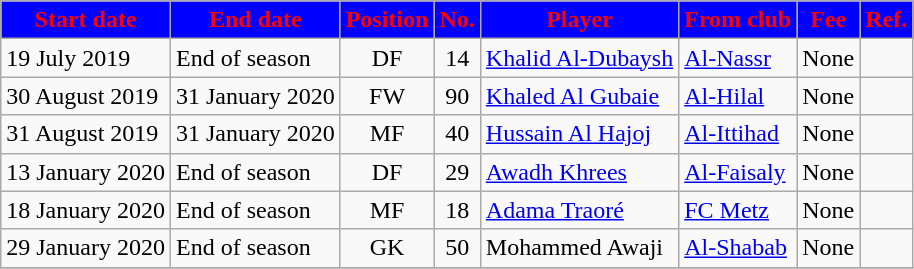<table class="wikitable sortable">
<tr>
<th style="background:blue; color:red;"><strong>Start date</strong></th>
<th style="background:blue; color:red;"><strong>End date</strong></th>
<th style="background:blue; color:red;"><strong>Position</strong></th>
<th style="background:blue; color:red;"><strong>No.</strong></th>
<th style="background:blue; color:red;"><strong>Player</strong></th>
<th style="background:blue; color:red;"><strong>From club</strong></th>
<th style="background:blue; color:red;"><strong>Fee</strong></th>
<th style="background:blue; color:red;"><strong>Ref.</strong></th>
</tr>
<tr>
<td>19 July 2019</td>
<td>End of season</td>
<td style="text-align:center;">DF</td>
<td style="text-align:center;">14</td>
<td style="text-align:left;"> <a href='#'>Khalid Al-Dubaysh</a></td>
<td style="text-align:left;"> <a href='#'>Al-Nassr</a></td>
<td>None</td>
<td></td>
</tr>
<tr>
<td>30 August 2019</td>
<td>31 January 2020</td>
<td style="text-align:center;">FW</td>
<td style="text-align:center;">90</td>
<td style="text-align:left;"> <a href='#'>Khaled Al Gubaie</a></td>
<td style="text-align:left;"> <a href='#'>Al-Hilal</a></td>
<td>None</td>
<td></td>
</tr>
<tr>
<td>31 August 2019</td>
<td>31 January 2020</td>
<td style="text-align:center;">MF</td>
<td style="text-align:center;">40</td>
<td style="text-align:left;"> <a href='#'>Hussain Al Hajoj</a></td>
<td style="text-align:left;"> <a href='#'>Al-Ittihad</a></td>
<td>None</td>
<td></td>
</tr>
<tr>
<td>13 January 2020</td>
<td>End of season</td>
<td style="text-align:center;">DF</td>
<td style="text-align:center;">29</td>
<td style="text-align:left;"> <a href='#'>Awadh Khrees</a></td>
<td style="text-align:left;"> <a href='#'>Al-Faisaly</a></td>
<td>None</td>
<td></td>
</tr>
<tr>
<td>18 January 2020</td>
<td>End of season</td>
<td style="text-align:center;">MF</td>
<td style="text-align:center;">18</td>
<td style="text-align:left;"> <a href='#'>Adama Traoré</a></td>
<td style="text-align:left;"> <a href='#'>FC Metz</a></td>
<td>None</td>
<td></td>
</tr>
<tr>
<td>29 January 2020</td>
<td>End of season</td>
<td style="text-align:center;">GK</td>
<td style="text-align:center;">50</td>
<td style="text-align:left;"> Mohammed Awaji</td>
<td style="text-align:left;"> <a href='#'>Al-Shabab</a></td>
<td>None</td>
<td></td>
</tr>
<tr>
</tr>
</table>
